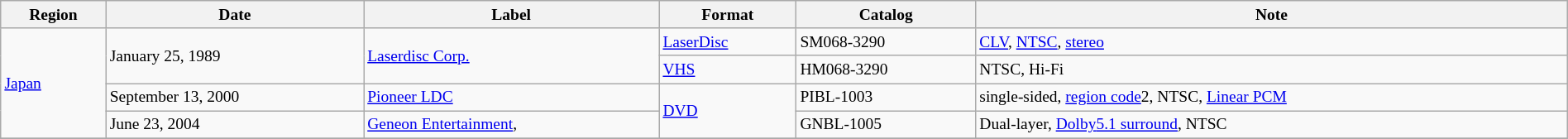<table class="wikitable sortable" style="margin:0 auto; font-size:small; width:100%">
<tr>
<th>Region</th>
<th>Date</th>
<th>Label</th>
<th>Format</th>
<th>Catalog</th>
<th>Note</th>
</tr>
<tr>
<td rowspan="4"><a href='#'>Japan</a></td>
<td rowspan="2">January 25, 1989</td>
<td rowspan="2"><a href='#'>Laserdisc Corp.</a></td>
<td><a href='#'>LaserDisc</a></td>
<td>SM068-3290</td>
<td><a href='#'>CLV</a>, <a href='#'>NTSC</a>, <a href='#'>stereo</a></td>
</tr>
<tr>
<td><a href='#'>VHS</a></td>
<td>HM068-3290</td>
<td>NTSC, Hi-Fi</td>
</tr>
<tr>
<td>September 13, 2000</td>
<td><a href='#'>Pioneer LDC</a></td>
<td rowspan="2"><a href='#'>DVD</a></td>
<td>PIBL-1003</td>
<td>single-sided, <a href='#'>region code</a>2, NTSC, <a href='#'>Linear PCM</a></td>
</tr>
<tr>
<td>June 23, 2004</td>
<td><a href='#'>Geneon Entertainment</a>,</td>
<td>GNBL-1005</td>
<td>Dual-layer, <a href='#'>Dolby</a><a href='#'>5.1 surround</a>, NTSC</td>
</tr>
<tr>
</tr>
</table>
